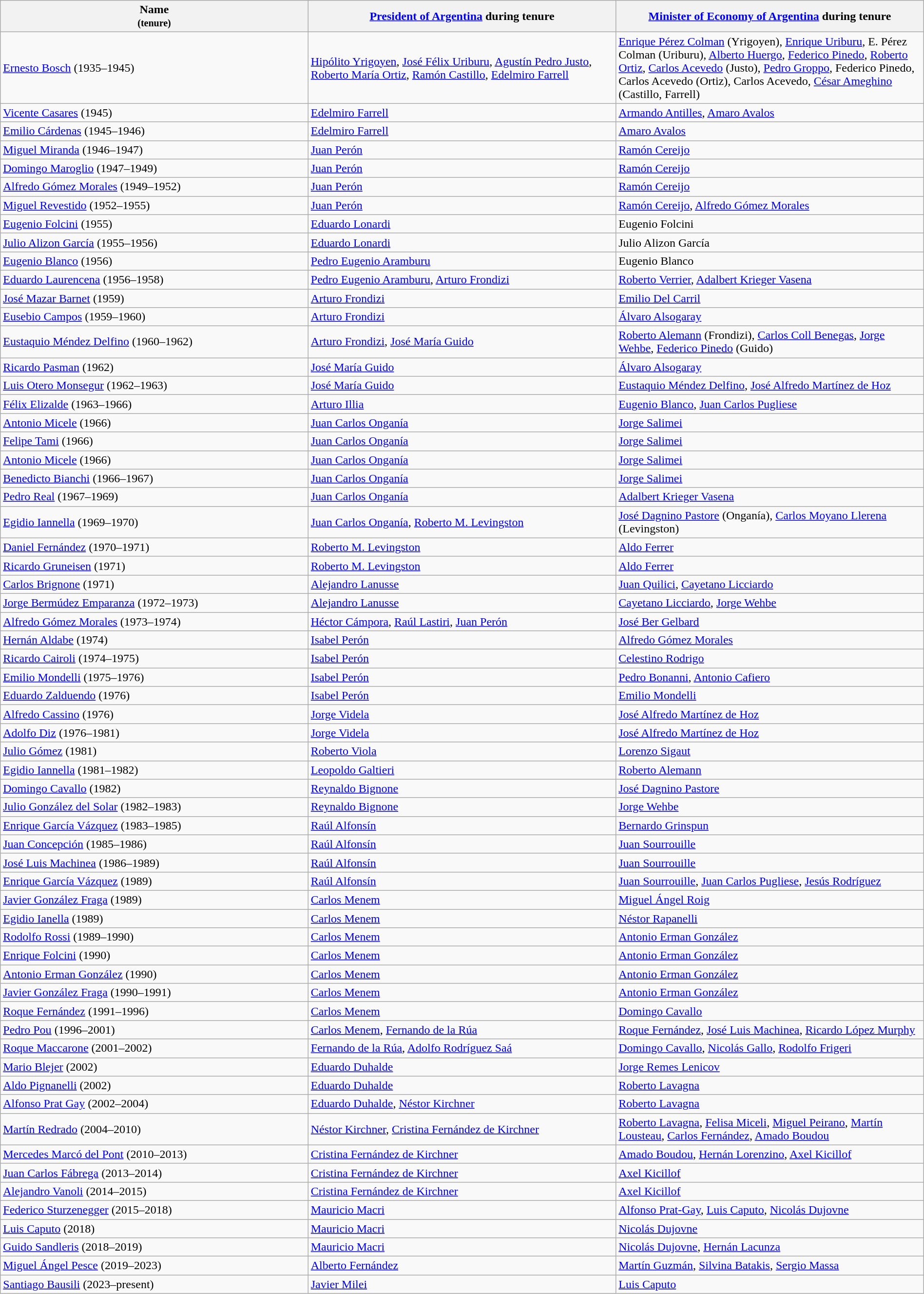<table class="wikitable" width=100%>
<tr>
<th width=20%>Name<br><small>(tenure)</small></th>
<th width=20%><a href='#'>President of Argentina</a> during tenure</th>
<th width=20%><a href='#'>Minister of Economy of Argentina</a> during tenure</th>
</tr>
<tr>
<td><a href='#'>Ernesto Bosch</a> (1935–1945)</td>
<td><a href='#'>Hipólito Yrigoyen</a>, <a href='#'>José Félix Uriburu</a>, <a href='#'>Agustín Pedro Justo</a>, <a href='#'>Roberto María Ortiz</a>, <a href='#'>Ramón Castillo</a>, <a href='#'>Edelmiro Farrell</a></td>
<td><a href='#'>Enrique Pérez Colman</a> (Yrigoyen), <a href='#'>Enrique Uriburu</a>, E. Pérez Colman (Uriburu), <a href='#'>Alberto Huergo</a>, <a href='#'>Federico Pinedo</a>, <a href='#'>Roberto Ortiz</a>, <a href='#'>Carlos Acevedo</a> (Justo), <a href='#'>Pedro Groppo</a>, Federico Pinedo, Carlos Acevedo (Ortiz), Carlos Acevedo, <a href='#'>César Ameghino</a> (Castillo, Farrell)</td>
</tr>
<tr>
<td><a href='#'>Vicente Casares</a> (1945)</td>
<td><a href='#'>Edelmiro Farrell</a></td>
<td><a href='#'>Armando Antilles</a>, <a href='#'>Amaro Avalos</a></td>
</tr>
<tr>
<td><a href='#'>Emilio Cárdenas</a> (1945–1946)</td>
<td><a href='#'>Edelmiro Farrell</a></td>
<td><a href='#'>Amaro Avalos</a></td>
</tr>
<tr>
<td><a href='#'>Miguel Miranda</a> (1946–1947)</td>
<td><a href='#'>Juan Perón</a></td>
<td><a href='#'>Ramón Cereijo</a></td>
</tr>
<tr>
<td><a href='#'>Domingo Maroglio</a> (1947–1949)</td>
<td><a href='#'>Juan Perón</a></td>
<td><a href='#'>Ramón Cereijo</a></td>
</tr>
<tr>
<td><a href='#'>Alfredo Gómez Morales</a> (1949–1952)</td>
<td><a href='#'>Juan Perón</a></td>
<td><a href='#'>Ramón Cereijo</a></td>
</tr>
<tr>
<td><a href='#'>Miguel Revestido</a> (1952–1955)</td>
<td><a href='#'>Juan Perón</a></td>
<td><a href='#'>Ramón Cereijo</a>, <a href='#'>Alfredo Gómez Morales</a></td>
</tr>
<tr>
<td><a href='#'>Eugenio Folcini</a> (1955)</td>
<td><a href='#'>Eduardo Lonardi</a></td>
<td>Eugenio Folcini</td>
</tr>
<tr>
<td><a href='#'>Julio Alizon García</a> (1955–1956)</td>
<td><a href='#'>Eduardo Lonardi</a></td>
<td>Julio Alizon García</td>
</tr>
<tr>
<td><a href='#'>Eugenio Blanco</a> (1956)</td>
<td><a href='#'>Pedro Eugenio Aramburu</a></td>
<td>Eugenio Blanco</td>
</tr>
<tr>
<td><a href='#'>Eduardo Laurencena</a> (1956–1958)</td>
<td><a href='#'>Pedro Eugenio Aramburu</a>, <a href='#'>Arturo Frondizi</a></td>
<td><a href='#'>Roberto Verrier</a>, <a href='#'>Adalbert Krieger Vasena</a></td>
</tr>
<tr>
<td><a href='#'>José Mazar Barnet</a> (1959)</td>
<td><a href='#'>Arturo Frondizi</a></td>
<td><a href='#'>Emilio Del Carril</a></td>
</tr>
<tr>
<td><a href='#'>Eusebio Campos</a> (1959–1960)</td>
<td><a href='#'>Arturo Frondizi</a></td>
<td><a href='#'>Álvaro Alsogaray</a></td>
</tr>
<tr>
<td><a href='#'>Eustaquio Méndez Delfino</a> (1960–1962)</td>
<td><a href='#'>Arturo Frondizi</a>, <a href='#'>José María Guido</a></td>
<td><a href='#'>Roberto Alemann</a> (Frondizi), <a href='#'>Carlos Coll Benegas</a>, <a href='#'>Jorge Wehbe</a>, <a href='#'>Federico Pinedo</a> (Guido)</td>
</tr>
<tr>
<td><a href='#'>Ricardo Pasman</a> (1962)</td>
<td><a href='#'>José María Guido</a></td>
<td><a href='#'>Álvaro Alsogaray</a></td>
</tr>
<tr>
<td><a href='#'>Luis Otero Monsegur</a> (1962–1963)</td>
<td><a href='#'>José María Guido</a></td>
<td><a href='#'>Eustaquio Méndez Delfino</a>, <a href='#'>José Alfredo Martínez de Hoz</a></td>
</tr>
<tr>
<td><a href='#'>Félix Elizalde</a> (1963–1966)</td>
<td><a href='#'>Arturo Illia</a></td>
<td><a href='#'>Eugenio Blanco</a>, <a href='#'>Juan Carlos Pugliese</a></td>
</tr>
<tr>
<td><a href='#'>Antonio Micele</a> (1966)</td>
<td><a href='#'>Juan Carlos Onganía</a></td>
<td><a href='#'>Jorge Salimei</a></td>
</tr>
<tr>
<td><a href='#'>Felipe Tami</a> (1966)</td>
<td><a href='#'>Juan Carlos Onganía</a></td>
<td><a href='#'>Jorge Salimei</a></td>
</tr>
<tr>
<td><a href='#'>Antonio Micele</a> (1966)</td>
<td><a href='#'>Juan Carlos Onganía</a></td>
<td><a href='#'>Jorge Salimei</a></td>
</tr>
<tr>
<td><a href='#'>Benedicto Bianchi</a> (1966–1967)</td>
<td><a href='#'>Juan Carlos Onganía</a></td>
<td><a href='#'>Jorge Salimei</a></td>
</tr>
<tr>
<td><a href='#'>Pedro Real</a> (1967–1969)</td>
<td><a href='#'>Juan Carlos Onganía</a></td>
<td><a href='#'>Adalbert Krieger Vasena</a></td>
</tr>
<tr>
<td><a href='#'>Egidio Iannella</a> (1969–1970)</td>
<td><a href='#'>Juan Carlos Onganía</a>, <a href='#'>Roberto M. Levingston</a></td>
<td><a href='#'>José Dagnino Pastore</a> (Onganía), <a href='#'>Carlos Moyano Llerena</a> (Levingston)</td>
</tr>
<tr>
<td><a href='#'>Daniel Fernández</a> (1970–1971)</td>
<td><a href='#'>Roberto M. Levingston</a></td>
<td><a href='#'>Aldo Ferrer</a></td>
</tr>
<tr>
<td><a href='#'>Ricardo Gruneisen</a> (1971)</td>
<td><a href='#'>Roberto M. Levingston</a></td>
<td><a href='#'>Aldo Ferrer</a></td>
</tr>
<tr>
<td><a href='#'>Carlos Brignone</a> (1971)</td>
<td><a href='#'>Alejandro Lanusse</a></td>
<td><a href='#'>Juan Quilici</a>, <a href='#'>Cayetano Licciardo</a></td>
</tr>
<tr>
<td><a href='#'>Jorge Bermúdez Emparanza</a> (1972–1973)</td>
<td><a href='#'>Alejandro Lanusse</a></td>
<td><a href='#'>Cayetano Licciardo</a>, <a href='#'>Jorge Wehbe</a></td>
</tr>
<tr>
<td><a href='#'>Alfredo Gómez Morales</a> (1973–1974)</td>
<td><a href='#'>Héctor Cámpora</a>, <a href='#'>Raúl Lastiri</a>, <a href='#'>Juan Perón</a></td>
<td><a href='#'>José Ber Gelbard</a></td>
</tr>
<tr>
<td><a href='#'>Hernán Aldabe</a> (1974)</td>
<td><a href='#'>Isabel Perón</a></td>
<td><a href='#'>Alfredo Gómez Morales</a></td>
</tr>
<tr>
<td><a href='#'>Ricardo Cairoli</a> (1974–1975)</td>
<td><a href='#'>Isabel Perón</a></td>
<td><a href='#'>Celestino Rodrigo</a></td>
</tr>
<tr>
<td><a href='#'>Emilio Mondelli</a> (1975–1976)</td>
<td><a href='#'>Isabel Perón</a></td>
<td><a href='#'>Pedro Bonanni</a>, <a href='#'>Antonio Cafiero</a></td>
</tr>
<tr>
<td><a href='#'>Eduardo Zalduendo</a> (1976)</td>
<td><a href='#'>Isabel Perón</a></td>
<td><a href='#'>Emilio Mondelli</a></td>
</tr>
<tr>
<td><a href='#'>Alfredo Cassino</a> (1976)</td>
<td><a href='#'>Jorge Videla</a></td>
<td><a href='#'>José Alfredo Martínez de Hoz</a></td>
</tr>
<tr>
<td><a href='#'>Adolfo Diz</a> (1976–1981)</td>
<td><a href='#'>Jorge Videla</a></td>
<td><a href='#'>José Alfredo Martínez de Hoz</a></td>
</tr>
<tr>
<td><a href='#'>Julio Gómez</a> (1981)</td>
<td><a href='#'>Roberto Viola</a></td>
<td><a href='#'>Lorenzo Sigaut</a></td>
</tr>
<tr>
<td><a href='#'>Egidio Iannella</a> (1981–1982)</td>
<td><a href='#'>Leopoldo Galtieri</a></td>
<td><a href='#'>Roberto Alemann</a></td>
</tr>
<tr>
<td><a href='#'>Domingo Cavallo</a> (1982)</td>
<td><a href='#'>Reynaldo Bignone</a></td>
<td><a href='#'>José Dagnino Pastore</a></td>
</tr>
<tr>
<td><a href='#'>Julio González del Solar</a> (1982–1983)</td>
<td><a href='#'>Reynaldo Bignone</a></td>
<td><a href='#'>Jorge Wehbe</a></td>
</tr>
<tr>
<td><a href='#'>Enrique García Vázquez</a> (1983–1985)</td>
<td><a href='#'>Raúl Alfonsín</a></td>
<td><a href='#'>Bernardo Grinspun</a></td>
</tr>
<tr>
<td><a href='#'>Juan Concepción</a> (1985–1986)</td>
<td><a href='#'>Raúl Alfonsín</a></td>
<td><a href='#'>Juan Sourrouille</a></td>
</tr>
<tr>
<td><a href='#'>José Luis Machinea</a> (1986–1989)</td>
<td><a href='#'>Raúl Alfonsín</a></td>
<td><a href='#'>Juan Sourrouille</a></td>
</tr>
<tr>
<td><a href='#'>Enrique García Vázquez</a> (1989)</td>
<td><a href='#'>Raúl Alfonsín</a></td>
<td><a href='#'>Juan Sourrouille</a>, <a href='#'>Juan Carlos Pugliese</a>, <a href='#'>Jesús Rodríguez</a></td>
</tr>
<tr>
<td><a href='#'>Javier González Fraga</a> (1989)</td>
<td><a href='#'>Carlos Menem</a></td>
<td><a href='#'>Miguel Ángel Roig</a></td>
</tr>
<tr>
<td><a href='#'>Egidio Ianella</a> (1989)</td>
<td><a href='#'>Carlos Menem</a></td>
<td><a href='#'>Néstor Rapanelli</a></td>
</tr>
<tr>
<td><a href='#'>Rodolfo Rossi</a> (1989–1990)</td>
<td><a href='#'>Carlos Menem</a></td>
<td><a href='#'>Antonio Erman González</a></td>
</tr>
<tr>
<td><a href='#'>Enrique Folcini</a> (1990)</td>
<td><a href='#'>Carlos Menem</a></td>
<td><a href='#'>Antonio Erman González</a></td>
</tr>
<tr>
<td><a href='#'>Antonio Erman González</a> (1990)</td>
<td><a href='#'>Carlos Menem</a></td>
<td><a href='#'>Antonio Erman González</a></td>
</tr>
<tr>
<td><a href='#'>Javier González Fraga</a> (1990–1991)</td>
<td><a href='#'>Carlos Menem</a></td>
<td><a href='#'>Antonio Erman González</a></td>
</tr>
<tr>
<td><a href='#'>Roque Fernández</a> (1991–1996)</td>
<td><a href='#'>Carlos Menem</a></td>
<td><a href='#'>Domingo Cavallo</a></td>
</tr>
<tr>
<td><a href='#'>Pedro Pou</a> (1996–2001)</td>
<td><a href='#'>Carlos Menem</a>, <a href='#'>Fernando de la Rúa</a></td>
<td><a href='#'>Roque Fernández</a>, <a href='#'>José Luis Machinea</a>, <a href='#'>Ricardo López Murphy</a></td>
</tr>
<tr>
<td><a href='#'>Roque Maccarone</a> (2001–2002)</td>
<td><a href='#'>Fernando de la Rúa</a>, <a href='#'>Adolfo Rodríguez Saá</a></td>
<td><a href='#'>Domingo Cavallo</a>, <a href='#'>Nicolás Gallo</a>, <a href='#'>Rodolfo Frigeri</a></td>
</tr>
<tr>
<td><a href='#'>Mario Blejer</a> (2002)</td>
<td><a href='#'>Eduardo Duhalde</a></td>
<td><a href='#'>Jorge Remes Lenicov</a></td>
</tr>
<tr>
<td><a href='#'>Aldo Pignanelli</a> (2002)</td>
<td><a href='#'>Eduardo Duhalde</a></td>
<td><a href='#'>Roberto Lavagna</a></td>
</tr>
<tr>
<td><a href='#'>Alfonso Prat Gay</a> (2002–2004)</td>
<td><a href='#'>Eduardo Duhalde</a>, <a href='#'>Néstor Kirchner</a></td>
<td><a href='#'>Roberto Lavagna</a></td>
</tr>
<tr>
<td><a href='#'>Martín Redrado</a> (2004–2010)</td>
<td><a href='#'>Néstor Kirchner</a>, <a href='#'>Cristina Fernández de Kirchner</a></td>
<td><a href='#'>Roberto Lavagna</a>, <a href='#'>Felisa Miceli</a>, <a href='#'>Miguel Peirano</a>, <a href='#'>Martín Lousteau</a>, <a href='#'>Carlos Fernández</a>, <a href='#'>Amado Boudou</a></td>
</tr>
<tr>
<td><a href='#'>Mercedes Marcó del Pont</a> (2010–2013)</td>
<td><a href='#'>Cristina Fernández de Kirchner</a></td>
<td><a href='#'>Amado Boudou</a>, <a href='#'>Hernán Lorenzino</a>, <a href='#'>Axel Kicillof</a></td>
</tr>
<tr>
<td><a href='#'>Juan Carlos Fábrega</a> (2013–2014)</td>
<td><a href='#'>Cristina Fernández de Kirchner</a></td>
<td><a href='#'>Axel Kicillof</a></td>
</tr>
<tr>
<td><a href='#'>Alejandro Vanoli</a> (2014–2015)</td>
<td><a href='#'>Cristina Fernández de Kirchner</a></td>
<td><a href='#'>Axel Kicillof</a></td>
</tr>
<tr>
<td><a href='#'>Federico Sturzenegger</a> (2015–2018)</td>
<td><a href='#'>Mauricio Macri</a></td>
<td><a href='#'>Alfonso Prat-Gay</a>, <a href='#'>Luis Caputo</a>, <a href='#'>Nicolás Dujovne</a></td>
</tr>
<tr>
<td><a href='#'>Luis Caputo</a> (2018)</td>
<td><a href='#'>Mauricio Macri</a></td>
<td><a href='#'>Nicolás Dujovne</a></td>
</tr>
<tr>
<td><a href='#'>Guido Sandleris</a> (2018–2019)</td>
<td><a href='#'>Mauricio Macri</a></td>
<td><a href='#'>Nicolás Dujovne</a>, <a href='#'>Hernán Lacunza</a></td>
</tr>
<tr>
<td><a href='#'>Miguel Ángel Pesce</a> (2019–2023)</td>
<td><a href='#'>Alberto Fernández</a></td>
<td><a href='#'>Martín Guzmán</a>, <a href='#'>Silvina Batakis</a>, <a href='#'>Sergio Massa</a></td>
</tr>
<tr>
<td><a href='#'>Santiago Bausili</a> (2023–present)</td>
<td><a href='#'>Javier Milei</a></td>
<td><a href='#'>Luis Caputo</a></td>
</tr>
</table>
